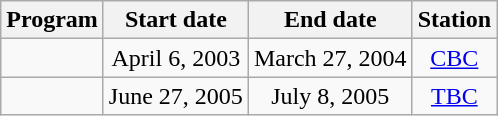<table class="wikitable" style="text-align:center" cellpadding="2">
<tr>
<th>Program</th>
<th>Start date</th>
<th>End date</th>
<th>Station</th>
</tr>
<tr>
<td></td>
<td>April 6, 2003</td>
<td>March 27, 2004</td>
<td><a href='#'>CBC</a></td>
</tr>
<tr>
<td></td>
<td>June 27, 2005</td>
<td>July 8, 2005</td>
<td><a href='#'>TBC</a></td>
</tr>
</table>
